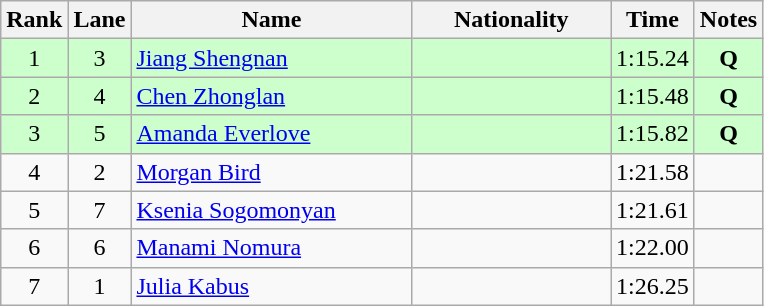<table class="wikitable sortable" style="text-align:center">
<tr>
<th>Rank</th>
<th>Lane</th>
<th style="width:180px">Name</th>
<th style="width:125px">Nationality</th>
<th>Time</th>
<th>Notes</th>
</tr>
<tr style="background:#cfc;">
<td>1</td>
<td>3</td>
<td style="text-align:left;"><a href='#'>Jiang Shengnan</a></td>
<td style="text-align:left;"></td>
<td>1:15.24</td>
<td><strong>Q</strong></td>
</tr>
<tr style="background:#cfc;">
<td>2</td>
<td>4</td>
<td style="text-align:left;"><a href='#'>Chen Zhonglan</a></td>
<td style="text-align:left;"></td>
<td>1:15.48</td>
<td><strong>Q</strong></td>
</tr>
<tr style="background:#cfc;">
<td>3</td>
<td>5</td>
<td style="text-align:left;"><a href='#'>Amanda Everlove</a></td>
<td style="text-align:left;"></td>
<td>1:15.82</td>
<td><strong>Q</strong></td>
</tr>
<tr>
<td>4</td>
<td>2</td>
<td style="text-align:left;"><a href='#'>Morgan Bird</a></td>
<td style="text-align:left;"></td>
<td>1:21.58</td>
<td></td>
</tr>
<tr>
<td>5</td>
<td>7</td>
<td style="text-align:left;"><a href='#'>Ksenia Sogomonyan</a></td>
<td style="text-align:left;"></td>
<td>1:21.61</td>
<td></td>
</tr>
<tr>
<td>6</td>
<td>6</td>
<td style="text-align:left;"><a href='#'>Manami Nomura</a></td>
<td style="text-align:left;"></td>
<td>1:22.00</td>
<td></td>
</tr>
<tr>
<td>7</td>
<td>1</td>
<td style="text-align:left;"><a href='#'>Julia Kabus</a></td>
<td style="text-align:left;"></td>
<td>1:26.25</td>
<td></td>
</tr>
</table>
